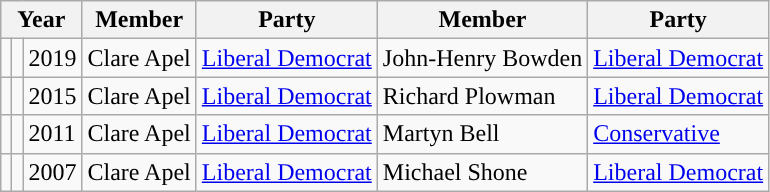<table class="wikitable">
<tr>
<th colspan="3">Year</th>
<th>Member</th>
<th>Party</th>
<th>Member</th>
<th>Party</th>
</tr>
<tr>
<td style="background-color: "></td>
<td style="background-color: "></td>
<td>2019</td>
<td>Clare Apel</td>
<td><a href='#'>Liberal Democrat</a></td>
<td>John-Henry Bowden</td>
<td><a href='#'>Liberal Democrat</a></td>
</tr>
<tr>
<td style="background-color: "></td>
<td style="background-color: "></td>
<td>2015</td>
<td>Clare Apel</td>
<td><a href='#'>Liberal Democrat</a></td>
<td>Richard Plowman</td>
<td><a href='#'>Liberal Democrat</a></td>
</tr>
<tr>
<td style="background-color: "></td>
<td style="background-color: "></td>
<td>2011</td>
<td>Clare Apel</td>
<td><a href='#'>Liberal Democrat</a></td>
<td>Martyn Bell</td>
<td><a href='#'>Conservative</a></td>
</tr>
<tr>
<td style="background-color: "></td>
<td style="background-color: "></td>
<td>2007</td>
<td>Clare Apel</td>
<td><a href='#'>Liberal Democrat</a></td>
<td>Michael Shone</td>
<td><a href='#'>Liberal Democrat</a></td>
</tr>
</table>
